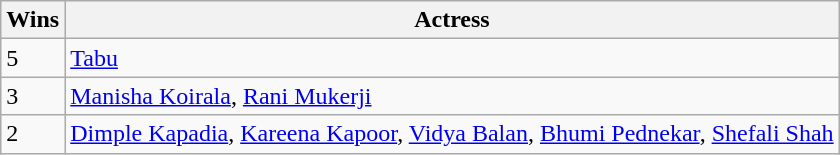<table class="wikitable">
<tr>
<th>Wins</th>
<th>Actress</th>
</tr>
<tr>
<td>5</td>
<td><a href='#'>Tabu</a></td>
</tr>
<tr>
<td>3</td>
<td><a href='#'>Manisha Koirala</a>, <a href='#'>Rani Mukerji</a></td>
</tr>
<tr>
<td>2</td>
<td><a href='#'>Dimple Kapadia</a>, <a href='#'>Kareena Kapoor</a>, <a href='#'>Vidya Balan</a>, <a href='#'>Bhumi Pednekar</a>, <a href='#'>Shefali Shah</a></td>
</tr>
</table>
